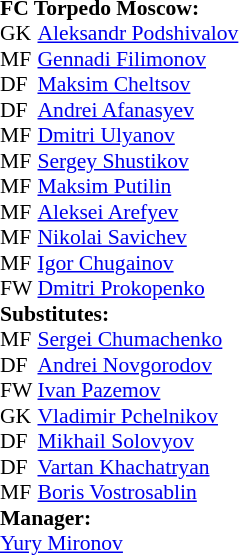<table style="font-size: 90%" cellspacing="0" cellpadding="0">
<tr>
<td colspan="3"><strong>FC Torpedo Moscow:</strong></td>
</tr>
<tr>
<th width="25"></th>
</tr>
<tr>
<td>GK</td>
<td> <a href='#'>Aleksandr Podshivalov</a></td>
</tr>
<tr>
<td>MF</td>
<td> <a href='#'>Gennadi Filimonov</a></td>
</tr>
<tr>
<td>DF</td>
<td> <a href='#'>Maksim Cheltsov</a></td>
</tr>
<tr>
<td>DF</td>
<td> <a href='#'>Andrei Afanasyev</a></td>
</tr>
<tr>
<td>MF</td>
<td> <a href='#'>Dmitri Ulyanov</a></td>
</tr>
<tr>
<td>MF</td>
<td> <a href='#'>Sergey Shustikov</a> </td>
</tr>
<tr>
<td>MF</td>
<td> <a href='#'>Maksim Putilin</a> </td>
</tr>
<tr>
<td>MF</td>
<td> <a href='#'>Aleksei Arefyev</a></td>
</tr>
<tr>
<td>MF</td>
<td> <a href='#'>Nikolai Savichev</a> </td>
</tr>
<tr>
<td>MF</td>
<td> <a href='#'>Igor Chugainov</a></td>
</tr>
<tr>
<td>FW</td>
<td> <a href='#'>Dmitri Prokopenko</a></td>
</tr>
<tr>
<td colspan=3><strong>Substitutes:</strong></td>
</tr>
<tr>
<td>MF</td>
<td> <a href='#'>Sergei Chumachenko</a> </td>
</tr>
<tr>
<td>DF</td>
<td> <a href='#'>Andrei Novgorodov</a> </td>
</tr>
<tr>
<td>FW</td>
<td> <a href='#'>Ivan Pazemov</a> </td>
</tr>
<tr>
<td>GK</td>
<td> <a href='#'>Vladimir Pchelnikov</a></td>
</tr>
<tr>
<td>DF</td>
<td> <a href='#'>Mikhail Solovyov</a></td>
</tr>
<tr>
<td>DF</td>
<td> <a href='#'>Vartan Khachatryan</a></td>
</tr>
<tr>
<td>MF</td>
<td> <a href='#'>Boris Vostrosablin</a></td>
</tr>
<tr>
<td colspan=3><strong>Manager:</strong></td>
</tr>
<tr>
<td colspan="3"> <a href='#'>Yury Mironov</a></td>
</tr>
</table>
